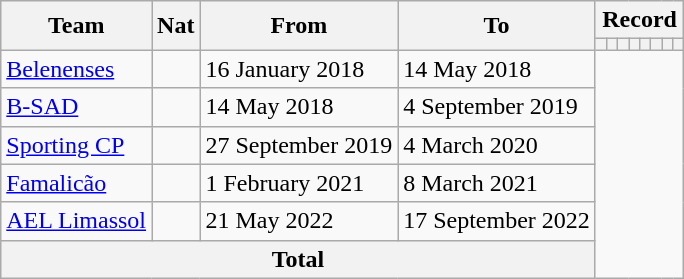<table class=wikitable style="text-align: center">
<tr>
<th rowspan="2">Team</th>
<th rowspan="2">Nat</th>
<th rowspan="2">From</th>
<th rowspan="2">To</th>
<th colspan="8">Record</th>
</tr>
<tr>
<th></th>
<th></th>
<th></th>
<th></th>
<th></th>
<th></th>
<th></th>
<th></th>
</tr>
<tr>
<td align=left><a href='#'>Belenenses</a></td>
<td></td>
<td align=left>16 January 2018</td>
<td align=left>14 May 2018<br></td>
</tr>
<tr>
<td align=left><a href='#'>B-SAD</a></td>
<td></td>
<td align=left>14 May 2018</td>
<td align=left>4 September 2019<br></td>
</tr>
<tr>
<td align=left><a href='#'>Sporting CP</a></td>
<td></td>
<td align=left>27 September 2019</td>
<td align=left>4 March 2020<br></td>
</tr>
<tr>
<td align=left><a href='#'>Famalicão</a></td>
<td></td>
<td align=left>1 February 2021</td>
<td align=left>8 March 2021<br></td>
</tr>
<tr>
<td align=left><a href='#'>AEL Limassol</a></td>
<td></td>
<td align=left>21 May 2022</td>
<td align=left>17 September 2022<br></td>
</tr>
<tr>
<th colspan=4>Total<br></th>
</tr>
</table>
